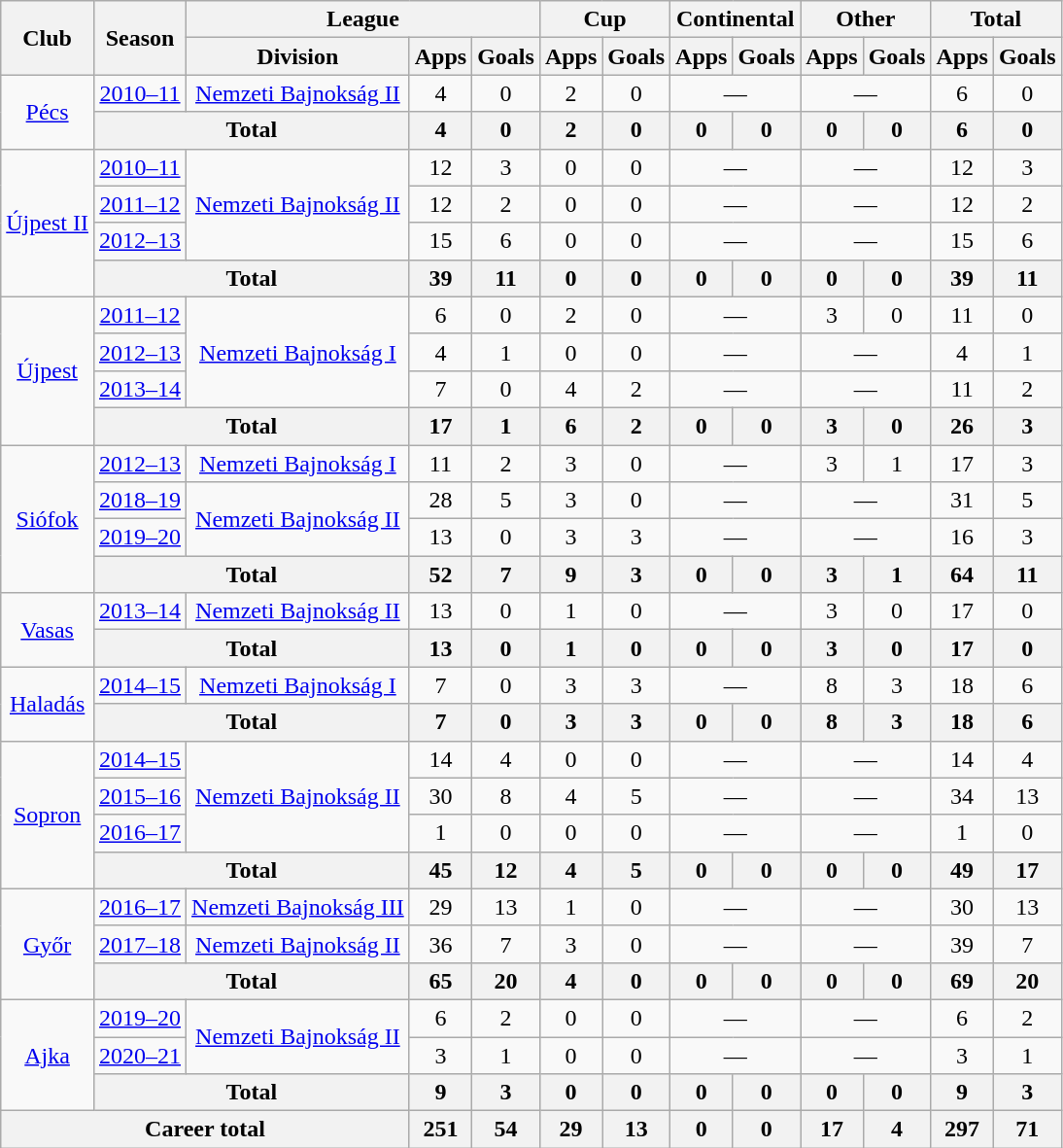<table class="wikitable" style="text-align:center">
<tr>
<th rowspan="2">Club</th>
<th rowspan="2">Season</th>
<th colspan="3">League</th>
<th colspan="2">Cup</th>
<th colspan="2">Continental</th>
<th colspan="2">Other</th>
<th colspan="2">Total</th>
</tr>
<tr>
<th>Division</th>
<th>Apps</th>
<th>Goals</th>
<th>Apps</th>
<th>Goals</th>
<th>Apps</th>
<th>Goals</th>
<th>Apps</th>
<th>Goals</th>
<th>Apps</th>
<th>Goals</th>
</tr>
<tr>
<td rowspan="2"><a href='#'>Pécs</a></td>
<td><a href='#'>2010–11</a></td>
<td><a href='#'>Nemzeti Bajnokság II</a></td>
<td>4</td>
<td>0</td>
<td>2</td>
<td>0</td>
<td colspan="2">—</td>
<td colspan="2">—</td>
<td>6</td>
<td>0</td>
</tr>
<tr>
<th colspan="2">Total</th>
<th>4</th>
<th>0</th>
<th>2</th>
<th>0</th>
<th>0</th>
<th>0</th>
<th>0</th>
<th>0</th>
<th>6</th>
<th>0</th>
</tr>
<tr>
<td rowspan="4"><a href='#'>Újpest II</a></td>
<td><a href='#'>2010–11</a></td>
<td rowspan="3"><a href='#'>Nemzeti Bajnokság II</a></td>
<td>12</td>
<td>3</td>
<td>0</td>
<td>0</td>
<td colspan="2">—</td>
<td colspan="2">—</td>
<td>12</td>
<td>3</td>
</tr>
<tr>
<td><a href='#'>2011–12</a></td>
<td>12</td>
<td>2</td>
<td>0</td>
<td>0</td>
<td colspan="2">—</td>
<td colspan="2">—</td>
<td>12</td>
<td>2</td>
</tr>
<tr>
<td><a href='#'>2012–13</a></td>
<td>15</td>
<td>6</td>
<td>0</td>
<td>0</td>
<td colspan="2">—</td>
<td colspan="2">—</td>
<td>15</td>
<td>6</td>
</tr>
<tr>
<th colspan="2">Total</th>
<th>39</th>
<th>11</th>
<th>0</th>
<th>0</th>
<th>0</th>
<th>0</th>
<th>0</th>
<th>0</th>
<th>39</th>
<th>11</th>
</tr>
<tr>
<td rowspan="4"><a href='#'>Újpest</a></td>
<td><a href='#'>2011–12</a></td>
<td rowspan="3"><a href='#'>Nemzeti Bajnokság I</a></td>
<td>6</td>
<td>0</td>
<td>2</td>
<td>0</td>
<td colspan="2">—</td>
<td>3</td>
<td>0</td>
<td>11</td>
<td>0</td>
</tr>
<tr>
<td><a href='#'>2012–13</a></td>
<td>4</td>
<td>1</td>
<td>0</td>
<td>0</td>
<td colspan="2">—</td>
<td colspan="2">—</td>
<td>4</td>
<td>1</td>
</tr>
<tr>
<td><a href='#'>2013–14</a></td>
<td>7</td>
<td>0</td>
<td>4</td>
<td>2</td>
<td colspan="2">—</td>
<td colspan="2">—</td>
<td>11</td>
<td>2</td>
</tr>
<tr>
<th colspan="2">Total</th>
<th>17</th>
<th>1</th>
<th>6</th>
<th>2</th>
<th>0</th>
<th>0</th>
<th>3</th>
<th>0</th>
<th>26</th>
<th>3</th>
</tr>
<tr>
<td rowspan="4"><a href='#'>Siófok</a></td>
<td><a href='#'>2012–13</a></td>
<td><a href='#'>Nemzeti Bajnokság I</a></td>
<td>11</td>
<td>2</td>
<td>3</td>
<td>0</td>
<td colspan="2">—</td>
<td>3</td>
<td>1</td>
<td>17</td>
<td>3</td>
</tr>
<tr>
<td><a href='#'>2018–19</a></td>
<td rowspan="2"><a href='#'>Nemzeti Bajnokság II</a></td>
<td>28</td>
<td>5</td>
<td>3</td>
<td>0</td>
<td colspan="2">—</td>
<td colspan="2">—</td>
<td>31</td>
<td>5</td>
</tr>
<tr>
<td><a href='#'>2019–20</a></td>
<td>13</td>
<td>0</td>
<td>3</td>
<td>3</td>
<td colspan="2">—</td>
<td colspan="2">—</td>
<td>16</td>
<td>3</td>
</tr>
<tr>
<th colspan="2">Total</th>
<th>52</th>
<th>7</th>
<th>9</th>
<th>3</th>
<th>0</th>
<th>0</th>
<th>3</th>
<th>1</th>
<th>64</th>
<th>11</th>
</tr>
<tr>
<td rowspan="2"><a href='#'>Vasas</a></td>
<td><a href='#'>2013–14</a></td>
<td><a href='#'>Nemzeti Bajnokság II</a></td>
<td>13</td>
<td>0</td>
<td>1</td>
<td>0</td>
<td colspan="2">—</td>
<td>3</td>
<td>0</td>
<td>17</td>
<td>0</td>
</tr>
<tr>
<th colspan="2">Total</th>
<th>13</th>
<th>0</th>
<th>1</th>
<th>0</th>
<th>0</th>
<th>0</th>
<th>3</th>
<th>0</th>
<th>17</th>
<th>0</th>
</tr>
<tr>
<td rowspan="2"><a href='#'>Haladás</a></td>
<td><a href='#'>2014–15</a></td>
<td><a href='#'>Nemzeti Bajnokság I</a></td>
<td>7</td>
<td>0</td>
<td>3</td>
<td>3</td>
<td colspan="2">—</td>
<td>8</td>
<td>3</td>
<td>18</td>
<td>6</td>
</tr>
<tr>
<th colspan="2">Total</th>
<th>7</th>
<th>0</th>
<th>3</th>
<th>3</th>
<th>0</th>
<th>0</th>
<th>8</th>
<th>3</th>
<th>18</th>
<th>6</th>
</tr>
<tr>
<td rowspan="4"><a href='#'>Sopron</a></td>
<td><a href='#'>2014–15</a></td>
<td rowspan="3"><a href='#'>Nemzeti Bajnokság II</a></td>
<td>14</td>
<td>4</td>
<td>0</td>
<td>0</td>
<td colspan="2">—</td>
<td colspan="2">—</td>
<td>14</td>
<td>4</td>
</tr>
<tr>
<td><a href='#'>2015–16</a></td>
<td>30</td>
<td>8</td>
<td>4</td>
<td>5</td>
<td colspan="2">—</td>
<td colspan="2">—</td>
<td>34</td>
<td>13</td>
</tr>
<tr>
<td><a href='#'>2016–17</a></td>
<td>1</td>
<td>0</td>
<td>0</td>
<td>0</td>
<td colspan="2">—</td>
<td colspan="2">—</td>
<td>1</td>
<td>0</td>
</tr>
<tr>
<th colspan="2">Total</th>
<th>45</th>
<th>12</th>
<th>4</th>
<th>5</th>
<th>0</th>
<th>0</th>
<th>0</th>
<th>0</th>
<th>49</th>
<th>17</th>
</tr>
<tr>
<td rowspan="3"><a href='#'>Győr</a></td>
<td><a href='#'>2016–17</a></td>
<td rowspan="1"><a href='#'>Nemzeti Bajnokság III</a></td>
<td>29</td>
<td>13</td>
<td>1</td>
<td>0</td>
<td colspan="2">—</td>
<td colspan="2">—</td>
<td>30</td>
<td>13</td>
</tr>
<tr>
<td><a href='#'>2017–18</a></td>
<td rowspan="1"><a href='#'>Nemzeti Bajnokság II</a></td>
<td>36</td>
<td>7</td>
<td>3</td>
<td>0</td>
<td colspan="2">—</td>
<td colspan="2">—</td>
<td>39</td>
<td>7</td>
</tr>
<tr>
<th colspan="2">Total</th>
<th>65</th>
<th>20</th>
<th>4</th>
<th>0</th>
<th>0</th>
<th>0</th>
<th>0</th>
<th>0</th>
<th>69</th>
<th>20</th>
</tr>
<tr>
<td rowspan="3"><a href='#'>Ajka</a></td>
<td><a href='#'>2019–20</a></td>
<td rowspan="2"><a href='#'>Nemzeti Bajnokság II</a></td>
<td>6</td>
<td>2</td>
<td>0</td>
<td>0</td>
<td colspan="2">—</td>
<td colspan="2">—</td>
<td>6</td>
<td>2</td>
</tr>
<tr>
<td><a href='#'>2020–21</a></td>
<td>3</td>
<td>1</td>
<td>0</td>
<td>0</td>
<td colspan="2">—</td>
<td colspan="2">—</td>
<td>3</td>
<td>1</td>
</tr>
<tr>
<th colspan="2">Total</th>
<th>9</th>
<th>3</th>
<th>0</th>
<th>0</th>
<th>0</th>
<th>0</th>
<th>0</th>
<th>0</th>
<th>9</th>
<th>3</th>
</tr>
<tr>
<th colspan="3">Career total</th>
<th>251</th>
<th>54</th>
<th>29</th>
<th>13</th>
<th>0</th>
<th>0</th>
<th>17</th>
<th>4</th>
<th>297</th>
<th>71</th>
</tr>
</table>
